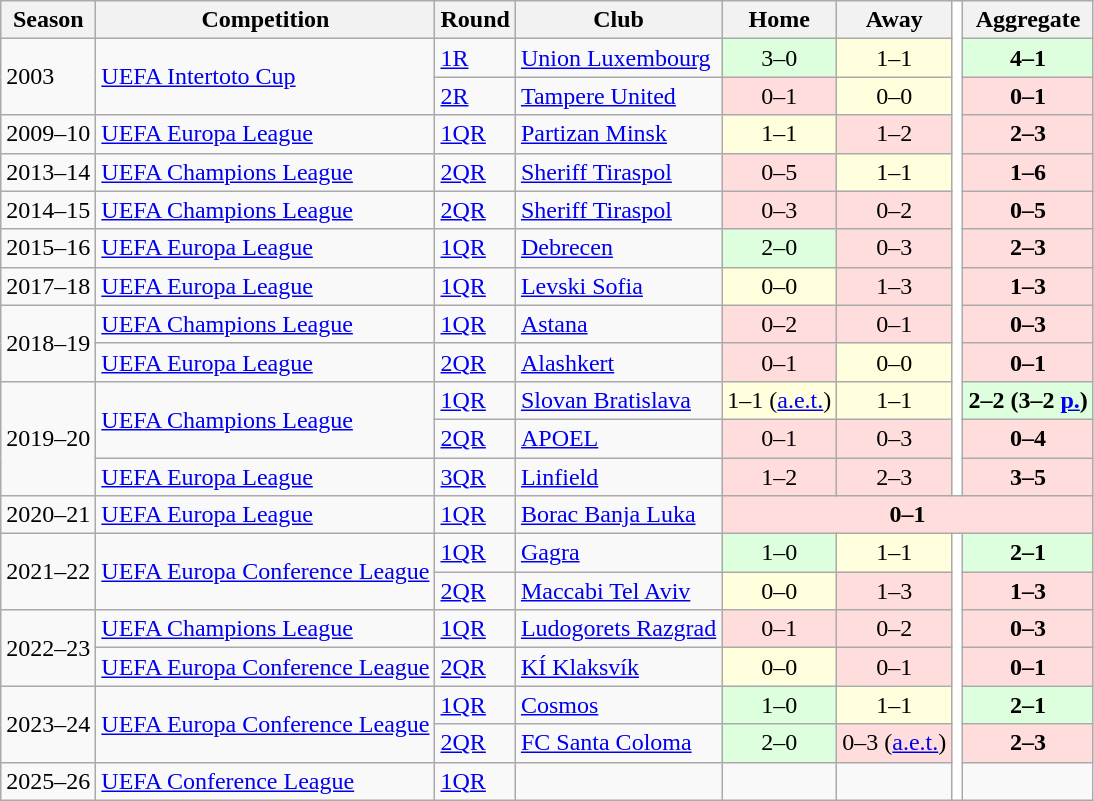<table class="wikitable">
<tr>
<th>Season</th>
<th>Competition</th>
<th>Round</th>
<th>Club</th>
<th>Home</th>
<th>Away</th>
<th style="background:white" rowspan=13></th>
<th>Aggregate</th>
</tr>
<tr>
<td rowspan=2>2003</td>
<td rowspan=2><a href='#'>UEFA Intertoto Cup</a></td>
<td><a href='#'>1R</a></td>
<td> <a href='#'>Union Luxembourg</a></td>
<td bgcolor="#ddffdd" style="text-align:center;">3–0</td>
<td bgcolor="#ffffdd" style="text-align:center;">1–1</td>
<td bgcolor="#ddffdd" style="text-align:center;"><strong>4–1</strong></td>
</tr>
<tr>
<td><a href='#'>2R</a></td>
<td> <a href='#'>Tampere United</a></td>
<td bgcolor="#ffdddd" style="text-align:center;">0–1</td>
<td bgcolor="#ffffdd" style="text-align:center;">0–0</td>
<td bgcolor="#ffdddd" style="text-align:center;"><strong>0–1</strong></td>
</tr>
<tr>
<td>2009–10</td>
<td><a href='#'>UEFA Europa League</a></td>
<td><a href='#'>1QR</a></td>
<td> <a href='#'>Partizan Minsk</a></td>
<td bgcolor="#ffffdd" style="text-align:center;">1–1</td>
<td bgcolor="#ffdddd" style="text-align:center;">1–2</td>
<td bgcolor="#ffdddd" style="text-align:center;"><strong>2–3</strong></td>
</tr>
<tr>
<td>2013–14</td>
<td><a href='#'>UEFA Champions League</a></td>
<td><a href='#'>2QR</a></td>
<td> <a href='#'>Sheriff Tiraspol</a></td>
<td bgcolor="#ffdddd" style="text-align:center;">0–5</td>
<td bgcolor="#ffffdd" style="text-align:center;">1–1</td>
<td bgcolor="#ffdddd" style="text-align:center;"><strong>1–6</strong></td>
</tr>
<tr>
<td>2014–15</td>
<td><a href='#'>UEFA Champions League</a></td>
<td><a href='#'>2QR</a></td>
<td> <a href='#'>Sheriff Tiraspol</a></td>
<td bgcolor="#ffdddd" style="text-align:center;">0–3</td>
<td bgcolor="#ffdddd" style="text-align:center;">0–2</td>
<td bgcolor="#ffdddd" style="text-align:center;"><strong>0–5</strong></td>
</tr>
<tr>
<td>2015–16</td>
<td><a href='#'>UEFA Europa League</a></td>
<td><a href='#'>1QR</a></td>
<td> <a href='#'>Debrecen</a></td>
<td bgcolor="#ddffdd" style="text-align:center;">2–0</td>
<td bgcolor="#ffdddd" style="text-align:center;">0–3</td>
<td bgcolor="#ffdddd" style="text-align:center;"><strong>2–3</strong></td>
</tr>
<tr>
<td>2017–18</td>
<td><a href='#'>UEFA Europa League</a></td>
<td><a href='#'>1QR</a></td>
<td> <a href='#'>Levski Sofia</a></td>
<td bgcolor="#ffffdd" style="text-align:center;">0–0</td>
<td bgcolor="#ffdddd" style="text-align:center;">1–3</td>
<td bgcolor="#ffdddd" style="text-align:center;"><strong>1–3</strong></td>
</tr>
<tr>
<td rowspan=2>2018–19</td>
<td><a href='#'>UEFA Champions League</a></td>
<td><a href='#'>1QR</a></td>
<td> <a href='#'>Astana</a></td>
<td bgcolor="#ffdddd" style="text-align:center;">0–2</td>
<td bgcolor="#ffdddd" style="text-align:center;">0–1</td>
<td bgcolor="#ffdddd" style="text-align:center;"><strong>0–3</strong></td>
</tr>
<tr>
<td><a href='#'>UEFA Europa League</a></td>
<td><a href='#'>2QR</a></td>
<td> <a href='#'>Alashkert</a></td>
<td bgcolor="#ffdddd" style="text-align:center;">0–1</td>
<td bgcolor="#ffffdd" style="text-align:center;">0–0</td>
<td bgcolor="#ffdddd" style="text-align:center;"><strong>0–1</strong></td>
</tr>
<tr>
<td rowspan=3>2019–20</td>
<td rowspan=2><a href='#'>UEFA Champions League</a></td>
<td><a href='#'>1QR</a></td>
<td> <a href='#'>Slovan Bratislava</a></td>
<td bgcolor="#ffffdd" style="text-align:center;">1–1 (<a href='#'>a.e.t.</a>)</td>
<td bgcolor="#ffffdd" style="text-align:center;">1–1</td>
<td bgcolor="#ddffdd" style="text-align:center;"><strong>2–2 (3–2 <a href='#'>p.</a>)</strong></td>
</tr>
<tr>
<td><a href='#'>2QR</a></td>
<td> <a href='#'>APOEL</a></td>
<td bgcolor="#ffdddd" style="text-align:center;">0–1</td>
<td bgcolor="#ffdddd" style="text-align:center;">0–3</td>
<td bgcolor="#ffdddd" style="text-align:center;"><strong>0–4</strong></td>
</tr>
<tr>
<td><a href='#'>UEFA Europa League</a></td>
<td><a href='#'>3QR</a></td>
<td> <a href='#'>Linfield</a></td>
<td bgcolor="#ffdddd" style="text-align:center;">1–2</td>
<td bgcolor="#ffdddd" style="text-align:center;">2–3</td>
<td bgcolor="#ffdddd" style="text-align:center;"><strong>3–5</strong></td>
</tr>
<tr>
<td>2020–21</td>
<td><a href='#'>UEFA Europa League</a></td>
<td><a href='#'>1QR</a></td>
<td> <a href='#'>Borac Banja Luka</a></td>
<td bgcolor="#ffdddd" style="text-align:center;" colspan=4><strong>0–1</strong></td>
</tr>
<tr>
<td rowspan=2>2021–22</td>
<td rowspan=2><a href='#'>UEFA Europa Conference League</a></td>
<td><a href='#'>1QR</a></td>
<td> <a href='#'>Gagra</a></td>
<td bgcolor="#ddffdd" style="text-align:center;">1–0</td>
<td bgcolor="#ffffdd" style="text-align:center;">1–1</td>
<th style="background:white" rowspan=10></th>
<td bgcolor="#ddffdd" style="text-align:center;"><strong>2–1</strong></td>
</tr>
<tr>
<td><a href='#'>2QR</a></td>
<td> <a href='#'>Maccabi Tel Aviv</a></td>
<td bgcolor="#ffffdd" style="text-align:center;">0–0</td>
<td bgcolor="#ffdddd" style="text-align:center;">1–3</td>
<td bgcolor="#ffdddd" style="text-align:center;"><strong>1–3</strong></td>
</tr>
<tr>
<td rowspan=2>2022–23</td>
<td><a href='#'>UEFA Champions League</a></td>
<td><a href='#'>1QR</a></td>
<td> <a href='#'>Ludogorets Razgrad</a></td>
<td bgcolor="#ffdddd" style="text-align:center;">0–1</td>
<td bgcolor="#ffdddd" style="text-align:center;">0–2</td>
<td bgcolor="#ffdddd" style="text-align:center;"><strong>0–3</strong></td>
</tr>
<tr>
<td><a href='#'>UEFA Europa Conference League</a></td>
<td><a href='#'>2QR</a></td>
<td> <a href='#'>KÍ Klaksvík</a></td>
<td bgcolor="#ffffdd" style="text-align:center;">0–0</td>
<td bgcolor="#ffdddd" style="text-align:center;">0–1</td>
<td bgcolor="#ffdddd" style="text-align:center;"><strong>0–1</strong></td>
</tr>
<tr>
<td rowspan=2>2023–24</td>
<td rowspan=2><a href='#'>UEFA Europa Conference League</a></td>
<td><a href='#'>1QR</a></td>
<td> <a href='#'>Cosmos</a></td>
<td bgcolor="#ddffdd" style="text-align:center;">1–0</td>
<td bgcolor="#ffffdd" style="text-align:center;">1–1</td>
<td bgcolor="#ddffdd" style="text-align:center;"><strong>2–1</strong></td>
</tr>
<tr>
<td><a href='#'>2QR</a></td>
<td> <a href='#'>FC Santa Coloma</a></td>
<td bgcolor="#ddffdd" style="text-align:center;">2–0</td>
<td bgcolor="#ffdddd" style="text-align:center;">0–3 (<a href='#'>a.e.t.</a>)</td>
<td bgcolor="#ffdddd" style="text-align:center;"><strong>2–3</strong></td>
</tr>
<tr>
<td>2025–26</td>
<td><a href='#'>UEFA Conference League</a></td>
<td><a href='#'>1QR</a></td>
<td></td>
<td style="text-align:center;"></td>
<td style="text-align:center;"></td>
<td style="text-align:center;"></td>
</tr>
</table>
